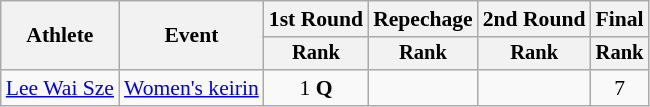<table class="wikitable" style="font-size:90%">
<tr>
<th rowspan=2>Athlete</th>
<th rowspan=2>Event</th>
<th>1st Round</th>
<th>Repechage</th>
<th>2nd Round</th>
<th>Final</th>
</tr>
<tr style="font-size:95%">
<th>Rank</th>
<th>Rank</th>
<th>Rank</th>
<th>Rank</th>
</tr>
<tr align=center>
<td align=left><a href='#'>Lee Wai Sze</a></td>
<td align=left><a href='#'>Women's keirin</a></td>
<td>1 <strong>Q</strong></td>
<td></td>
<td></td>
<td>7</td>
</tr>
</table>
